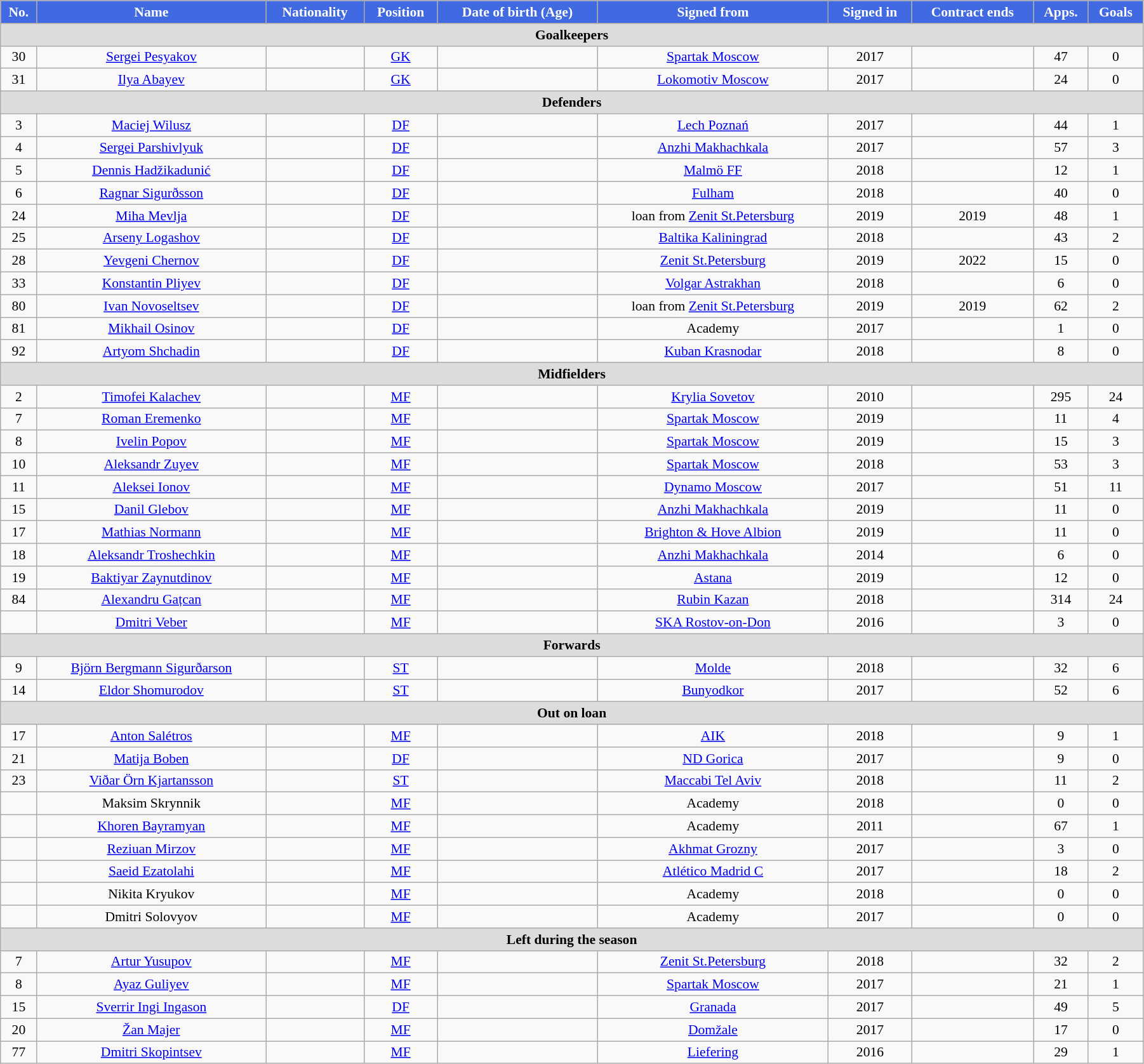<table class="wikitable"  style="text-align:center; font-size:90%; width:95%;">
<tr>
<th style="background:#4169E1; color:white; text-align:center;">No.</th>
<th style="background:#4169E1; color:white; text-align:center;">Name</th>
<th style="background:#4169E1; color:white; text-align:center;">Nationality</th>
<th style="background:#4169E1; color:white; text-align:center;">Position</th>
<th style="background:#4169E1; color:white; text-align:center;">Date of birth (Age)</th>
<th style="background:#4169E1; color:white; text-align:center;">Signed from</th>
<th style="background:#4169E1; color:white; text-align:center;">Signed in</th>
<th style="background:#4169E1; color:white; text-align:center;">Contract ends</th>
<th style="background:#4169E1; color:white; text-align:center;">Apps.</th>
<th style="background:#4169E1; color:white; text-align:center;">Goals</th>
</tr>
<tr>
<th colspan="11"  style="background:#dcdcdc; text-align:center;">Goalkeepers</th>
</tr>
<tr>
<td>30</td>
<td><a href='#'>Sergei Pesyakov</a></td>
<td></td>
<td><a href='#'>GK</a></td>
<td></td>
<td><a href='#'>Spartak Moscow</a></td>
<td>2017</td>
<td></td>
<td>47</td>
<td>0</td>
</tr>
<tr>
<td>31</td>
<td><a href='#'>Ilya Abayev</a></td>
<td></td>
<td><a href='#'>GK</a></td>
<td></td>
<td><a href='#'>Lokomotiv Moscow</a></td>
<td>2017</td>
<td></td>
<td>24</td>
<td>0</td>
</tr>
<tr>
<th colspan="11"  style="background:#dcdcdc; text-align:center;">Defenders</th>
</tr>
<tr>
<td>3</td>
<td><a href='#'>Maciej Wilusz</a></td>
<td></td>
<td><a href='#'>DF</a></td>
<td></td>
<td><a href='#'>Lech Poznań</a></td>
<td>2017</td>
<td></td>
<td>44</td>
<td>1</td>
</tr>
<tr>
<td>4</td>
<td><a href='#'>Sergei Parshivlyuk</a></td>
<td></td>
<td><a href='#'>DF</a></td>
<td></td>
<td><a href='#'>Anzhi Makhachkala</a></td>
<td>2017</td>
<td></td>
<td>57</td>
<td>3</td>
</tr>
<tr>
<td>5</td>
<td><a href='#'>Dennis Hadžikadunić</a></td>
<td></td>
<td><a href='#'>DF</a></td>
<td></td>
<td><a href='#'>Malmö FF</a></td>
<td>2018</td>
<td></td>
<td>12</td>
<td>1</td>
</tr>
<tr>
<td>6</td>
<td><a href='#'>Ragnar Sigurðsson</a></td>
<td></td>
<td><a href='#'>DF</a></td>
<td></td>
<td><a href='#'>Fulham</a></td>
<td>2018</td>
<td></td>
<td>40</td>
<td>0</td>
</tr>
<tr>
<td>24</td>
<td><a href='#'>Miha Mevlja</a></td>
<td></td>
<td><a href='#'>DF</a></td>
<td></td>
<td>loan from <a href='#'>Zenit St.Petersburg</a></td>
<td>2019</td>
<td>2019</td>
<td>48</td>
<td>1</td>
</tr>
<tr>
<td>25</td>
<td><a href='#'>Arseny Logashov</a></td>
<td></td>
<td><a href='#'>DF</a></td>
<td></td>
<td><a href='#'>Baltika Kaliningrad</a></td>
<td>2018</td>
<td></td>
<td>43</td>
<td>2</td>
</tr>
<tr>
<td>28</td>
<td><a href='#'>Yevgeni Chernov</a></td>
<td></td>
<td><a href='#'>DF</a></td>
<td></td>
<td><a href='#'>Zenit St.Petersburg</a></td>
<td>2019</td>
<td>2022</td>
<td>15</td>
<td>0</td>
</tr>
<tr>
<td>33</td>
<td><a href='#'>Konstantin Pliyev</a></td>
<td></td>
<td><a href='#'>DF</a></td>
<td></td>
<td><a href='#'>Volgar Astrakhan</a></td>
<td>2018</td>
<td></td>
<td>6</td>
<td>0</td>
</tr>
<tr>
<td>80</td>
<td><a href='#'>Ivan Novoseltsev</a></td>
<td></td>
<td><a href='#'>DF</a></td>
<td></td>
<td>loan from <a href='#'>Zenit St.Petersburg</a></td>
<td>2019</td>
<td>2019</td>
<td>62</td>
<td>2</td>
</tr>
<tr>
<td>81</td>
<td><a href='#'>Mikhail Osinov</a></td>
<td></td>
<td><a href='#'>DF</a></td>
<td></td>
<td>Academy</td>
<td>2017</td>
<td></td>
<td>1</td>
<td>0</td>
</tr>
<tr>
<td>92</td>
<td><a href='#'>Artyom Shchadin</a></td>
<td></td>
<td><a href='#'>DF</a></td>
<td></td>
<td><a href='#'>Kuban Krasnodar</a></td>
<td>2018</td>
<td></td>
<td>8</td>
<td>0</td>
</tr>
<tr>
<th colspan="11"  style="background:#dcdcdc; text-align:center;">Midfielders</th>
</tr>
<tr>
<td>2</td>
<td><a href='#'>Timofei Kalachev</a></td>
<td></td>
<td><a href='#'>MF</a></td>
<td></td>
<td><a href='#'>Krylia Sovetov</a></td>
<td>2010</td>
<td></td>
<td>295</td>
<td>24</td>
</tr>
<tr>
<td>7</td>
<td><a href='#'>Roman Eremenko</a></td>
<td></td>
<td><a href='#'>MF</a></td>
<td></td>
<td><a href='#'>Spartak Moscow</a></td>
<td>2019</td>
<td></td>
<td>11</td>
<td>4</td>
</tr>
<tr>
<td>8</td>
<td><a href='#'>Ivelin Popov</a></td>
<td></td>
<td><a href='#'>MF</a></td>
<td></td>
<td><a href='#'>Spartak Moscow</a></td>
<td>2019</td>
<td></td>
<td>15</td>
<td>3</td>
</tr>
<tr>
<td>10</td>
<td><a href='#'>Aleksandr Zuyev</a></td>
<td></td>
<td><a href='#'>MF</a></td>
<td></td>
<td><a href='#'>Spartak Moscow</a></td>
<td>2018</td>
<td></td>
<td>53</td>
<td>3</td>
</tr>
<tr>
<td>11</td>
<td><a href='#'>Aleksei Ionov</a></td>
<td></td>
<td><a href='#'>MF</a></td>
<td></td>
<td><a href='#'>Dynamo Moscow</a></td>
<td>2017</td>
<td></td>
<td>51</td>
<td>11</td>
</tr>
<tr>
<td>15</td>
<td><a href='#'>Danil Glebov</a></td>
<td></td>
<td><a href='#'>MF</a></td>
<td></td>
<td><a href='#'>Anzhi Makhachkala</a></td>
<td>2019</td>
<td></td>
<td>11</td>
<td>0</td>
</tr>
<tr>
<td>17</td>
<td><a href='#'>Mathias Normann</a></td>
<td></td>
<td><a href='#'>MF</a></td>
<td></td>
<td><a href='#'>Brighton & Hove Albion</a></td>
<td>2019</td>
<td></td>
<td>11</td>
<td>0</td>
</tr>
<tr>
<td>18</td>
<td><a href='#'>Aleksandr Troshechkin</a></td>
<td></td>
<td><a href='#'>MF</a></td>
<td></td>
<td><a href='#'>Anzhi Makhachkala</a></td>
<td>2014</td>
<td></td>
<td>6</td>
<td>0</td>
</tr>
<tr>
<td>19</td>
<td><a href='#'>Baktiyar Zaynutdinov</a></td>
<td></td>
<td><a href='#'>MF</a></td>
<td></td>
<td><a href='#'>Astana</a></td>
<td>2019</td>
<td></td>
<td>12</td>
<td>0</td>
</tr>
<tr>
<td>84</td>
<td><a href='#'>Alexandru Gațcan</a></td>
<td></td>
<td><a href='#'>MF</a></td>
<td></td>
<td><a href='#'>Rubin Kazan</a></td>
<td>2018</td>
<td></td>
<td>314</td>
<td>24</td>
</tr>
<tr>
<td></td>
<td><a href='#'>Dmitri Veber</a></td>
<td></td>
<td><a href='#'>MF</a></td>
<td></td>
<td><a href='#'>SKA Rostov-on-Don</a></td>
<td>2016</td>
<td></td>
<td>3</td>
<td>0</td>
</tr>
<tr>
<th colspan="11"  style="background:#dcdcdc; text-align:center;">Forwards</th>
</tr>
<tr>
<td>9</td>
<td><a href='#'>Björn Bergmann Sigurðarson</a></td>
<td></td>
<td><a href='#'>ST</a></td>
<td></td>
<td><a href='#'>Molde</a></td>
<td>2018</td>
<td></td>
<td>32</td>
<td>6</td>
</tr>
<tr>
<td>14</td>
<td><a href='#'>Eldor Shomurodov</a></td>
<td></td>
<td><a href='#'>ST</a></td>
<td></td>
<td><a href='#'>Bunyodkor</a></td>
<td>2017</td>
<td></td>
<td>52</td>
<td>6</td>
</tr>
<tr>
<th colspan="11"  style="background:#dcdcdc; text-align:center;">Out on loan</th>
</tr>
<tr>
<td>17</td>
<td><a href='#'>Anton Salétros</a></td>
<td></td>
<td><a href='#'>MF</a></td>
<td></td>
<td><a href='#'>AIK</a></td>
<td>2018</td>
<td></td>
<td>9</td>
<td>1</td>
</tr>
<tr>
<td>21</td>
<td><a href='#'>Matija Boben</a></td>
<td></td>
<td><a href='#'>DF</a></td>
<td></td>
<td><a href='#'>ND Gorica</a></td>
<td>2017</td>
<td></td>
<td>9</td>
<td>0</td>
</tr>
<tr>
<td>23</td>
<td><a href='#'>Viðar Örn Kjartansson</a></td>
<td></td>
<td><a href='#'>ST</a></td>
<td></td>
<td><a href='#'>Maccabi Tel Aviv</a></td>
<td>2018</td>
<td></td>
<td>11</td>
<td>2</td>
</tr>
<tr>
<td></td>
<td>Maksim Skrynnik</td>
<td></td>
<td><a href='#'>MF</a></td>
<td></td>
<td>Academy</td>
<td>2018</td>
<td></td>
<td>0</td>
<td>0</td>
</tr>
<tr>
<td></td>
<td><a href='#'>Khoren Bayramyan</a></td>
<td></td>
<td><a href='#'>MF</a></td>
<td></td>
<td>Academy</td>
<td>2011</td>
<td></td>
<td>67</td>
<td>1</td>
</tr>
<tr>
<td></td>
<td><a href='#'>Reziuan Mirzov</a></td>
<td></td>
<td><a href='#'>MF</a></td>
<td></td>
<td><a href='#'>Akhmat Grozny</a></td>
<td>2017</td>
<td></td>
<td>3</td>
<td>0</td>
</tr>
<tr>
<td></td>
<td><a href='#'>Saeid Ezatolahi</a></td>
<td></td>
<td><a href='#'>MF</a></td>
<td></td>
<td><a href='#'>Atlético Madrid C</a></td>
<td>2017</td>
<td></td>
<td>18</td>
<td>2</td>
</tr>
<tr>
<td></td>
<td>Nikita Kryukov</td>
<td></td>
<td><a href='#'>MF</a></td>
<td></td>
<td>Academy</td>
<td>2018</td>
<td></td>
<td>0</td>
<td>0</td>
</tr>
<tr>
<td></td>
<td>Dmitri Solovyov</td>
<td></td>
<td><a href='#'>MF</a></td>
<td></td>
<td>Academy</td>
<td>2017</td>
<td></td>
<td>0</td>
<td>0</td>
</tr>
<tr>
<th colspan="11"  style="background:#dcdcdc; text-align:center;">Left during the season</th>
</tr>
<tr>
<td>7</td>
<td><a href='#'>Artur Yusupov</a></td>
<td></td>
<td><a href='#'>MF</a></td>
<td></td>
<td><a href='#'>Zenit St.Petersburg</a></td>
<td>2018</td>
<td></td>
<td>32</td>
<td>2</td>
</tr>
<tr>
<td>8</td>
<td><a href='#'>Ayaz Guliyev</a></td>
<td></td>
<td><a href='#'>MF</a></td>
<td></td>
<td><a href='#'>Spartak Moscow</a></td>
<td>2017</td>
<td></td>
<td>21</td>
<td>1</td>
</tr>
<tr>
<td>15</td>
<td><a href='#'>Sverrir Ingi Ingason</a></td>
<td></td>
<td><a href='#'>DF</a></td>
<td></td>
<td><a href='#'>Granada</a></td>
<td>2017</td>
<td></td>
<td>49</td>
<td>5</td>
</tr>
<tr>
<td>20</td>
<td><a href='#'>Žan Majer</a></td>
<td></td>
<td><a href='#'>MF</a></td>
<td></td>
<td><a href='#'>Domžale</a></td>
<td>2017</td>
<td></td>
<td>17</td>
<td>0</td>
</tr>
<tr>
<td>77</td>
<td><a href='#'>Dmitri Skopintsev</a></td>
<td></td>
<td><a href='#'>MF</a></td>
<td></td>
<td><a href='#'>Liefering</a></td>
<td>2016</td>
<td></td>
<td>29</td>
<td>1</td>
</tr>
</table>
